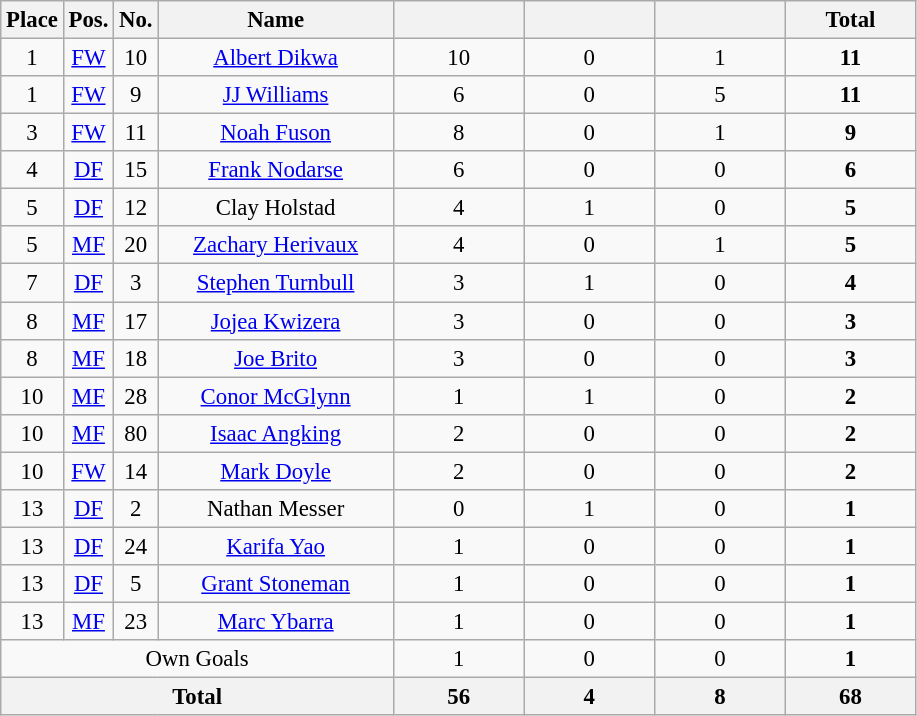<table class="wikitable sortable" style="font-size: 95%; text-align: center;">
<tr>
<th width=20>Place</th>
<th width=20>Pos.</th>
<th width=20>No.</th>
<th width=150>Name</th>
<th width=80></th>
<th width=80></th>
<th width=80></th>
<th width="80"><strong>Total</strong></th>
</tr>
<tr>
<td>1</td>
<td><a href='#'>FW</a></td>
<td>10</td>
<td> <a href='#'>Albert Dikwa</a></td>
<td>10</td>
<td>0</td>
<td>1</td>
<td><strong>11</strong></td>
</tr>
<tr>
<td>1</td>
<td><a href='#'>FW</a></td>
<td>9</td>
<td> <a href='#'>JJ Williams</a></td>
<td>6</td>
<td>0</td>
<td>5</td>
<td><strong>11</strong></td>
</tr>
<tr>
<td>3</td>
<td><a href='#'>FW</a></td>
<td>11</td>
<td> <a href='#'>Noah Fuson</a></td>
<td>8</td>
<td>0</td>
<td>1</td>
<td><strong>9</strong></td>
</tr>
<tr>
<td>4</td>
<td><a href='#'>DF</a></td>
<td>15</td>
<td> <a href='#'>Frank Nodarse</a></td>
<td>6</td>
<td>0</td>
<td>0</td>
<td><strong>6</strong></td>
</tr>
<tr>
<td>5</td>
<td><a href='#'>DF</a></td>
<td>12</td>
<td> Clay Holstad</td>
<td>4</td>
<td>1</td>
<td>0</td>
<td><strong>5</strong></td>
</tr>
<tr>
<td>5</td>
<td><a href='#'>MF</a></td>
<td>20</td>
<td> <a href='#'>Zachary Herivaux</a></td>
<td>4</td>
<td>0</td>
<td>1</td>
<td><strong>5</strong></td>
</tr>
<tr>
<td>7</td>
<td><a href='#'>DF</a></td>
<td>3</td>
<td> <a href='#'>Stephen Turnbull</a></td>
<td>3</td>
<td>1</td>
<td>0</td>
<td><strong>4</strong></td>
</tr>
<tr>
<td>8</td>
<td><a href='#'>MF</a></td>
<td>17</td>
<td> <a href='#'>Jojea Kwizera</a></td>
<td>3</td>
<td>0</td>
<td>0</td>
<td><strong>3</strong></td>
</tr>
<tr>
<td>8</td>
<td><a href='#'>MF</a></td>
<td>18</td>
<td> <a href='#'>Joe Brito</a></td>
<td>3</td>
<td>0</td>
<td>0</td>
<td><strong>3</strong></td>
</tr>
<tr>
<td>10</td>
<td><a href='#'>MF</a></td>
<td>28</td>
<td> <a href='#'>Conor McGlynn</a></td>
<td>1</td>
<td>1</td>
<td>0</td>
<td><strong>2</strong></td>
</tr>
<tr>
<td>10</td>
<td><a href='#'>MF</a></td>
<td>80</td>
<td> <a href='#'>Isaac Angking</a></td>
<td>2</td>
<td>0</td>
<td>0</td>
<td><strong>2</strong></td>
</tr>
<tr>
<td>10</td>
<td><a href='#'>FW</a></td>
<td>14</td>
<td> <a href='#'>Mark Doyle</a></td>
<td>2</td>
<td>0</td>
<td>0</td>
<td><strong>2</strong></td>
</tr>
<tr>
<td>13</td>
<td><a href='#'>DF</a></td>
<td>2</td>
<td> Nathan Messer</td>
<td>0</td>
<td>1</td>
<td>0</td>
<td><strong>1</strong></td>
</tr>
<tr>
<td>13</td>
<td><a href='#'>DF</a></td>
<td>24</td>
<td> <a href='#'>Karifa Yao</a></td>
<td>1</td>
<td>0</td>
<td>0</td>
<td><strong>1</strong></td>
</tr>
<tr>
<td>13</td>
<td><a href='#'>DF</a></td>
<td>5</td>
<td> <a href='#'>Grant Stoneman</a></td>
<td>1</td>
<td>0</td>
<td>0</td>
<td><strong>1</strong></td>
</tr>
<tr>
<td>13</td>
<td><a href='#'>MF</a></td>
<td>23</td>
<td> <a href='#'>Marc Ybarra</a></td>
<td>1</td>
<td>0</td>
<td>0</td>
<td><strong>1</strong></td>
</tr>
<tr>
<td colspan="4">Own Goals</td>
<td>1</td>
<td>0</td>
<td>0</td>
<td><strong>1</strong></td>
</tr>
<tr>
<th colspan="4">Total</th>
<th>56</th>
<th>4</th>
<th>8</th>
<th>68</th>
</tr>
</table>
